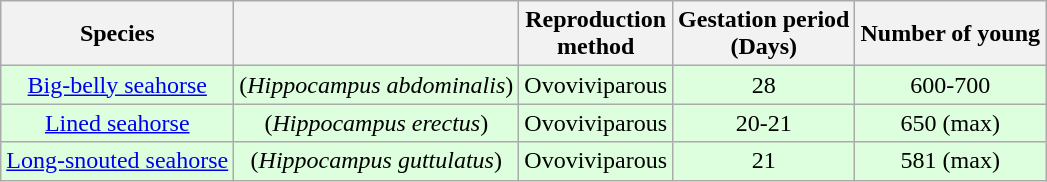<table class="wikitable sortable" style="text-align:center">
<tr>
<th>Species</th>
<th></th>
<th>Reproduction<br>method</th>
<th>Gestation period<br>(Days)</th>
<th>Number of young</th>
</tr>
<tr bgcolor="#ddffdd">
<td><a href='#'>Big-belly seahorse</a></td>
<td>(<em>Hippocampus abdominalis</em>)</td>
<td>Ovoviviparous</td>
<td>28</td>
<td>600-700</td>
</tr>
<tr bgcolor="#ddffdd">
<td><a href='#'>Lined seahorse</a></td>
<td>(<em>Hippocampus erectus</em>)</td>
<td>Ovoviviparous</td>
<td>20-21</td>
<td>650 (max)</td>
</tr>
<tr bgcolor="#ddffdd">
<td><a href='#'>Long-snouted seahorse</a></td>
<td>(<em>Hippocampus guttulatus</em>)</td>
<td>Ovoviviparous</td>
<td>21</td>
<td>581 (max)</td>
</tr>
</table>
